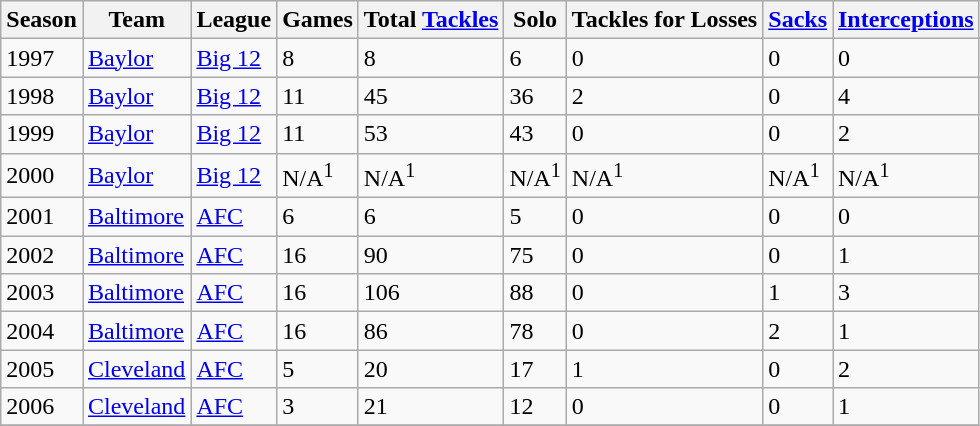<table class="wikitable">
<tr>
<th>Season</th>
<th>Team</th>
<th>League</th>
<th>Games</th>
<th>Total <a href='#'>Tackles</a></th>
<th>Solo</th>
<th>Tackles for Losses</th>
<th><a href='#'>Sacks</a></th>
<th><a href='#'>Interceptions</a></th>
</tr>
<tr>
<td>1997</td>
<td><a href='#'>Baylor</a></td>
<td><a href='#'>Big 12</a></td>
<td>8</td>
<td>8</td>
<td>6</td>
<td>0</td>
<td>0</td>
<td>0</td>
</tr>
<tr>
<td>1998</td>
<td><a href='#'>Baylor</a></td>
<td><a href='#'>Big 12</a></td>
<td>11</td>
<td>45</td>
<td>36</td>
<td>2</td>
<td>0</td>
<td>4</td>
</tr>
<tr>
<td>1999</td>
<td><a href='#'>Baylor</a></td>
<td><a href='#'>Big 12</a></td>
<td>11</td>
<td>53</td>
<td>43</td>
<td>0</td>
<td>0</td>
<td>2</td>
</tr>
<tr>
<td>2000</td>
<td><a href='#'>Baylor</a></td>
<td><a href='#'>Big 12</a></td>
<td>N/A<sup>1</sup></td>
<td>N/A<sup>1</sup></td>
<td>N/A<sup>1</sup></td>
<td>N/A<sup>1</sup></td>
<td>N/A<sup>1</sup></td>
<td>N/A<sup>1</sup></td>
</tr>
<tr>
<td>2001</td>
<td><a href='#'>Baltimore</a></td>
<td><a href='#'>AFC</a></td>
<td>6</td>
<td>6</td>
<td>5</td>
<td>0</td>
<td>0</td>
<td>0</td>
</tr>
<tr>
<td>2002</td>
<td><a href='#'>Baltimore</a></td>
<td><a href='#'>AFC</a></td>
<td>16</td>
<td>90</td>
<td>75</td>
<td>0</td>
<td>0</td>
<td>1</td>
</tr>
<tr>
<td>2003</td>
<td><a href='#'>Baltimore</a></td>
<td><a href='#'>AFC</a></td>
<td>16</td>
<td>106</td>
<td>88</td>
<td>0</td>
<td>1</td>
<td>3</td>
</tr>
<tr>
<td>2004</td>
<td><a href='#'>Baltimore</a></td>
<td><a href='#'>AFC</a></td>
<td>16</td>
<td>86</td>
<td>78</td>
<td>0</td>
<td>2</td>
<td>1</td>
</tr>
<tr>
<td>2005</td>
<td><a href='#'>Cleveland</a></td>
<td><a href='#'>AFC</a></td>
<td>5</td>
<td>20</td>
<td>17</td>
<td>1</td>
<td>0</td>
<td>2</td>
</tr>
<tr>
<td>2006</td>
<td><a href='#'>Cleveland</a></td>
<td><a href='#'>AFC</a></td>
<td>3</td>
<td>21</td>
<td>12</td>
<td>0</td>
<td>0</td>
<td>1</td>
</tr>
<tr>
</tr>
</table>
